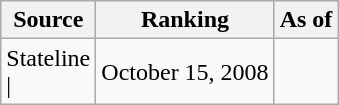<table class="wikitable" style="text-align:center">
<tr>
<th>Source</th>
<th>Ranking</th>
<th>As of</th>
</tr>
<tr>
<td align=left>Stateline<br>| </td>
<td>October 15, 2008</td>
</tr>
</table>
